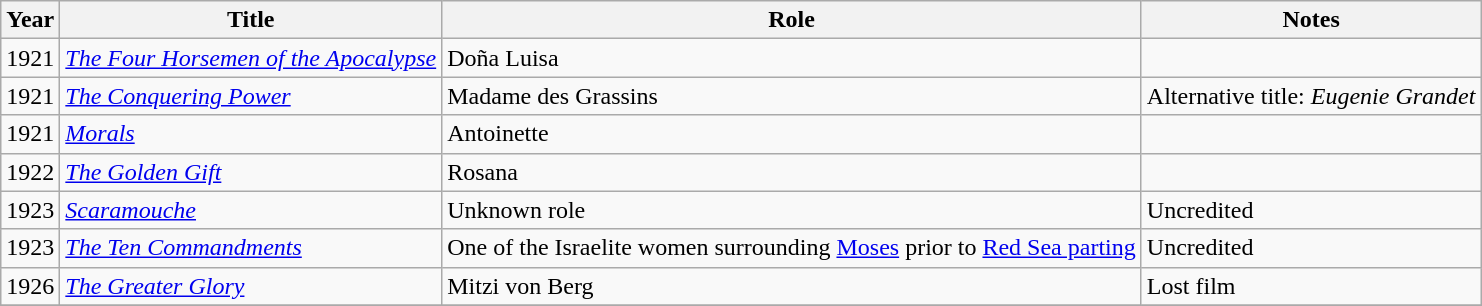<table class="wikitable sortable">
<tr>
<th>Year</th>
<th>Title</th>
<th>Role</th>
<th class="unsortable">Notes</th>
</tr>
<tr>
<td>1921</td>
<td><em><a href='#'>The Four Horsemen of the Apocalypse</a></em></td>
<td>Doña Luisa</td>
<td></td>
</tr>
<tr>
<td>1921</td>
<td><em><a href='#'>The Conquering Power</a></em></td>
<td>Madame des Grassins</td>
<td>Alternative title: <em>Eugenie Grandet</em></td>
</tr>
<tr>
<td>1921</td>
<td><em><a href='#'>Morals</a></em></td>
<td>Antoinette</td>
<td></td>
</tr>
<tr>
<td>1922</td>
<td><em><a href='#'>The Golden Gift</a></em></td>
<td>Rosana</td>
<td></td>
</tr>
<tr>
<td>1923</td>
<td><em><a href='#'>Scaramouche</a></em></td>
<td>Unknown role</td>
<td>Uncredited</td>
</tr>
<tr>
<td>1923</td>
<td><em><a href='#'>The Ten Commandments</a></em></td>
<td>One of the Israelite women surrounding <a href='#'>Moses</a> prior to <a href='#'>Red Sea parting</a></td>
<td>Uncredited</td>
</tr>
<tr>
<td>1926</td>
<td><em><a href='#'>The Greater Glory</a></em></td>
<td>Mitzi von Berg</td>
<td>Lost film</td>
</tr>
<tr>
</tr>
</table>
